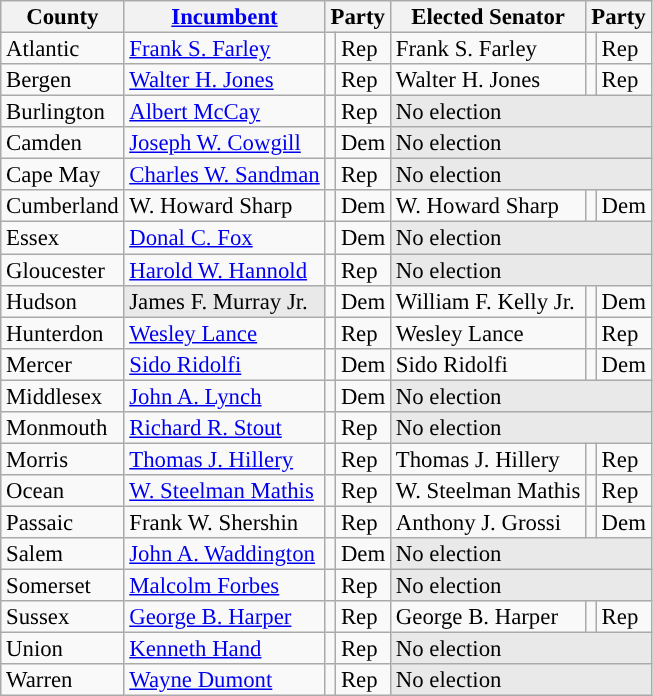<table class="sortable wikitable" style="font-size:95%;line-height:14px;">
<tr>
<th>County</th>
<th class="unsortable"><a href='#'>Incumbent</a></th>
<th colspan="2">Party</th>
<th>Elected Senator</th>
<th colspan="2">Party</th>
</tr>
<tr>
<td>Atlantic</td>
<td><a href='#'>Frank S. Farley</a></td>
<td style="background:"></td>
<td>Rep</td>
<td>Frank S. Farley</td>
<td style="background:"></td>
<td>Rep</td>
</tr>
<tr>
<td>Bergen</td>
<td><a href='#'>Walter H. Jones</a></td>
<td style="background:"></td>
<td>Rep</td>
<td>Walter H. Jones</td>
<td style="background:"></td>
<td>Rep</td>
</tr>
<tr>
<td>Burlington</td>
<td><a href='#'>Albert McCay</a></td>
<td style="background:"></td>
<td>Rep</td>
<td colspan="3" style="background:#E9E9E9;">No election</td>
</tr>
<tr>
<td>Camden</td>
<td><a href='#'>Joseph W. Cowgill</a></td>
<td style="background:"></td>
<td>Dem</td>
<td colspan="3" style="background:#E9E9E9;">No election</td>
</tr>
<tr>
<td>Cape May</td>
<td><a href='#'>Charles W. Sandman</a></td>
<td style="background:"></td>
<td>Rep</td>
<td colspan="3" style="background:#E9E9E9;">No election</td>
</tr>
<tr>
<td>Cumberland</td>
<td>W. Howard Sharp</td>
<td style="background:"></td>
<td>Dem</td>
<td>W. Howard Sharp</td>
<td style="background:"></td>
<td>Dem</td>
</tr>
<tr>
<td>Essex</td>
<td><a href='#'>Donal C. Fox</a></td>
<td style="background:"></td>
<td>Dem</td>
<td colspan="3" style="background:#E9E9E9;">No election</td>
</tr>
<tr>
<td>Gloucester</td>
<td><a href='#'>Harold W. Hannold</a></td>
<td style="background:"></td>
<td>Rep</td>
<td colspan="3" style="background:#E9E9E9;">No election</td>
</tr>
<tr>
<td>Hudson</td>
<td style="background:#E9E9E9;">James F. Murray Jr.</td>
<td style="background:"></td>
<td>Dem</td>
<td>William F. Kelly Jr.</td>
<td style="background:"></td>
<td>Dem</td>
</tr>
<tr>
<td>Hunterdon</td>
<td><a href='#'>Wesley Lance</a></td>
<td style="background:"></td>
<td>Rep</td>
<td>Wesley Lance</td>
<td style="background:"></td>
<td>Rep</td>
</tr>
<tr>
<td>Mercer</td>
<td><a href='#'>Sido Ridolfi</a></td>
<td style="background:"></td>
<td>Dem</td>
<td>Sido Ridolfi</td>
<td style="background:"></td>
<td>Dem</td>
</tr>
<tr>
<td>Middlesex</td>
<td><a href='#'>John A. Lynch</a></td>
<td style="background:"></td>
<td>Dem</td>
<td colspan="3" style="background:#E9E9E9;">No election</td>
</tr>
<tr>
<td>Monmouth</td>
<td><a href='#'>Richard R. Stout</a></td>
<td style="background:"></td>
<td>Rep</td>
<td colspan="3" style="background:#E9E9E9;">No election</td>
</tr>
<tr>
<td>Morris</td>
<td><a href='#'>Thomas J. Hillery</a></td>
<td style="background:"></td>
<td>Rep</td>
<td>Thomas J. Hillery</td>
<td style="background:"></td>
<td>Rep</td>
</tr>
<tr>
<td>Ocean</td>
<td><a href='#'>W. Steelman Mathis</a></td>
<td style="background:"></td>
<td>Rep</td>
<td>W. Steelman Mathis</td>
<td style="background:"></td>
<td>Rep</td>
</tr>
<tr>
<td>Passaic</td>
<td>Frank W. Shershin</td>
<td style="background:"></td>
<td>Rep</td>
<td>Anthony J. Grossi</td>
<td style="background:"></td>
<td>Dem</td>
</tr>
<tr>
<td>Salem</td>
<td><a href='#'>John A. Waddington</a></td>
<td style="background:"></td>
<td>Dem</td>
<td colspan="3" style="background:#E9E9E9;">No election</td>
</tr>
<tr>
<td>Somerset</td>
<td><a href='#'>Malcolm Forbes</a></td>
<td style="background:"></td>
<td>Rep</td>
<td colspan="3" style="background:#E9E9E9;">No election</td>
</tr>
<tr>
<td>Sussex</td>
<td><a href='#'>George B. Harper</a></td>
<td style="background:"></td>
<td>Rep</td>
<td>George B. Harper</td>
<td style="background:"></td>
<td>Rep</td>
</tr>
<tr>
<td>Union</td>
<td><a href='#'>Kenneth Hand</a></td>
<td style="background:"></td>
<td>Rep</td>
<td colspan="3" style="background:#E9E9E9;">No election</td>
</tr>
<tr>
<td>Warren</td>
<td><a href='#'>Wayne Dumont</a></td>
<td style="background:"></td>
<td>Rep</td>
<td colspan="3" style="background:#E9E9E9;">No election</td>
</tr>
</table>
